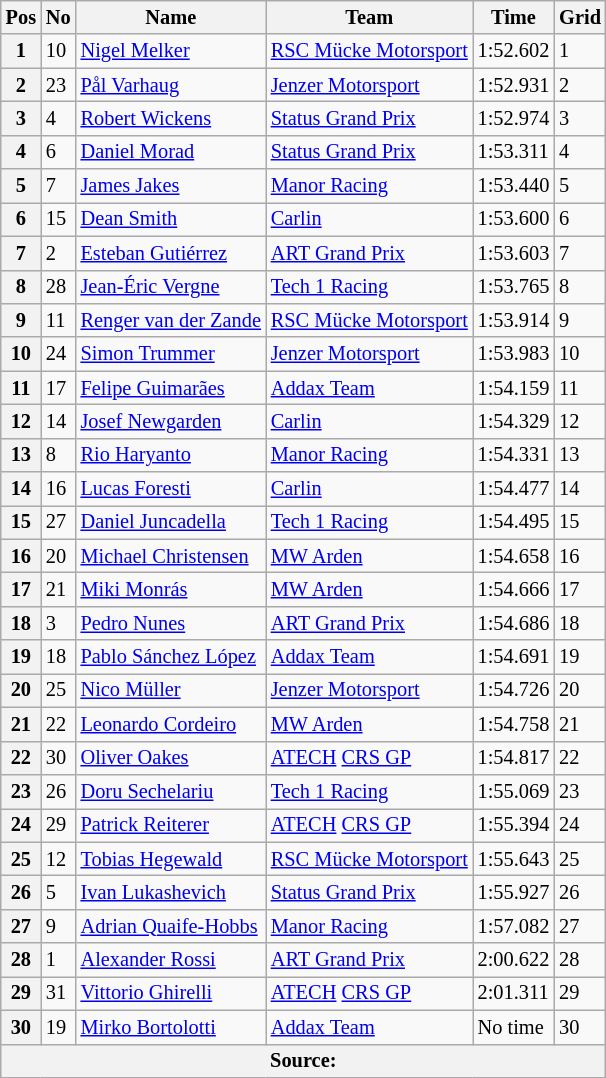<table class="wikitable" style="font-size: 85%">
<tr>
<th>Pos</th>
<th>No</th>
<th>Name</th>
<th>Team</th>
<th>Time</th>
<th>Grid</th>
</tr>
<tr>
<th>1</th>
<td>10</td>
<td> <a href='#'>Nigel Melker</a></td>
<td><a href='#'>RSC Mücke Motorsport</a></td>
<td>1:52.602</td>
<td>1</td>
</tr>
<tr>
<th>2</th>
<td>23</td>
<td> <a href='#'>Pål Varhaug</a></td>
<td><a href='#'>Jenzer Motorsport</a></td>
<td>1:52.931</td>
<td>2</td>
</tr>
<tr>
<th>3</th>
<td>4</td>
<td> <a href='#'>Robert Wickens</a></td>
<td><a href='#'>Status Grand Prix</a></td>
<td>1:52.974</td>
<td>3</td>
</tr>
<tr>
<th>4</th>
<td>6</td>
<td> <a href='#'>Daniel Morad</a></td>
<td><a href='#'>Status Grand Prix</a></td>
<td>1:53.311</td>
<td>4</td>
</tr>
<tr>
<th>5</th>
<td>7</td>
<td> <a href='#'>James Jakes</a></td>
<td><a href='#'>Manor Racing</a></td>
<td>1:53.440</td>
<td>5</td>
</tr>
<tr>
<th>6</th>
<td>15</td>
<td> <a href='#'>Dean Smith</a></td>
<td><a href='#'>Carlin</a></td>
<td>1:53.600</td>
<td>6</td>
</tr>
<tr>
<th>7</th>
<td>2</td>
<td> <a href='#'>Esteban Gutiérrez</a></td>
<td><a href='#'>ART Grand Prix</a></td>
<td>1:53.603</td>
<td>7</td>
</tr>
<tr>
<th>8</th>
<td>28</td>
<td> <a href='#'>Jean-Éric Vergne</a></td>
<td><a href='#'>Tech 1 Racing</a></td>
<td>1:53.765</td>
<td>8</td>
</tr>
<tr>
<th>9</th>
<td>11</td>
<td> <a href='#'>Renger van der Zande</a></td>
<td><a href='#'>RSC Mücke Motorsport</a></td>
<td>1:53.914</td>
<td>9</td>
</tr>
<tr>
<th>10</th>
<td>24</td>
<td> <a href='#'>Simon Trummer</a></td>
<td><a href='#'>Jenzer Motorsport</a></td>
<td>1:53.983</td>
<td>10</td>
</tr>
<tr>
<th>11</th>
<td>17</td>
<td> <a href='#'>Felipe Guimarães</a></td>
<td><a href='#'>Addax Team</a></td>
<td>1:54.159</td>
<td>11</td>
</tr>
<tr>
<th>12</th>
<td>14</td>
<td> <a href='#'>Josef Newgarden</a></td>
<td><a href='#'>Carlin</a></td>
<td>1:54.329</td>
<td>12</td>
</tr>
<tr>
<th>13</th>
<td>8</td>
<td> <a href='#'>Rio Haryanto</a></td>
<td><a href='#'>Manor Racing</a></td>
<td>1:54.331</td>
<td>13</td>
</tr>
<tr>
<th>14</th>
<td>16</td>
<td> <a href='#'>Lucas Foresti</a></td>
<td><a href='#'>Carlin</a></td>
<td>1:54.477</td>
<td>14</td>
</tr>
<tr>
<th>15</th>
<td>27</td>
<td> <a href='#'>Daniel Juncadella</a></td>
<td><a href='#'>Tech 1 Racing</a></td>
<td>1:54.495</td>
<td>15</td>
</tr>
<tr>
<th>16</th>
<td>20</td>
<td> <a href='#'>Michael Christensen</a></td>
<td><a href='#'>MW Arden</a></td>
<td>1:54.658</td>
<td>16</td>
</tr>
<tr>
<th>17</th>
<td>21</td>
<td> <a href='#'>Miki Monrás</a></td>
<td><a href='#'>MW Arden</a></td>
<td>1:54.666</td>
<td>17</td>
</tr>
<tr>
<th>18</th>
<td>3</td>
<td> <a href='#'>Pedro Nunes</a></td>
<td><a href='#'>ART Grand Prix</a></td>
<td>1:54.686</td>
<td>18</td>
</tr>
<tr>
<th>19</th>
<td>18</td>
<td> <a href='#'>Pablo Sánchez López</a></td>
<td><a href='#'>Addax Team</a></td>
<td>1:54.691</td>
<td>19</td>
</tr>
<tr>
<th>20</th>
<td>25</td>
<td> <a href='#'>Nico Müller</a></td>
<td><a href='#'>Jenzer Motorsport</a></td>
<td>1:54.726</td>
<td>20</td>
</tr>
<tr>
<th>21</th>
<td>22</td>
<td> <a href='#'>Leonardo Cordeiro</a></td>
<td><a href='#'>MW Arden</a></td>
<td>1:54.758</td>
<td>21</td>
</tr>
<tr>
<th>22</th>
<td>30</td>
<td> <a href='#'>Oliver Oakes</a></td>
<td><a href='#'>ATECH</a> <a href='#'>CRS GP</a></td>
<td>1:54.817</td>
<td>22</td>
</tr>
<tr>
<th>23</th>
<td>26</td>
<td> <a href='#'>Doru Sechelariu</a></td>
<td><a href='#'>Tech 1 Racing</a></td>
<td>1:55.069</td>
<td>23</td>
</tr>
<tr>
<th>24</th>
<td>29</td>
<td> <a href='#'>Patrick Reiterer</a></td>
<td><a href='#'>ATECH</a> <a href='#'>CRS GP</a></td>
<td>1:55.394</td>
<td>24</td>
</tr>
<tr>
<th>25</th>
<td>12</td>
<td> <a href='#'>Tobias Hegewald</a></td>
<td><a href='#'>RSC Mücke Motorsport</a></td>
<td>1:55.643</td>
<td>25</td>
</tr>
<tr>
<th>26</th>
<td>5</td>
<td> <a href='#'>Ivan Lukashevich</a></td>
<td><a href='#'>Status Grand Prix</a></td>
<td>1:55.927</td>
<td>26</td>
</tr>
<tr>
<th>27</th>
<td>9</td>
<td> <a href='#'>Adrian Quaife-Hobbs</a></td>
<td><a href='#'>Manor Racing</a></td>
<td>1:57.082</td>
<td>27</td>
</tr>
<tr>
<th>28</th>
<td>1</td>
<td> <a href='#'>Alexander Rossi</a></td>
<td><a href='#'>ART Grand Prix</a></td>
<td>2:00.622</td>
<td>28</td>
</tr>
<tr>
<th>29</th>
<td>31</td>
<td> <a href='#'>Vittorio Ghirelli</a></td>
<td><a href='#'>ATECH</a> <a href='#'>CRS GP</a></td>
<td>2:01.311</td>
<td>29</td>
</tr>
<tr>
<th>30</th>
<td>19</td>
<td> <a href='#'>Mirko Bortolotti</a></td>
<td><a href='#'>Addax Team</a></td>
<td>No time</td>
<td>30</td>
</tr>
<tr>
<th colspan="6">Source:</th>
</tr>
</table>
